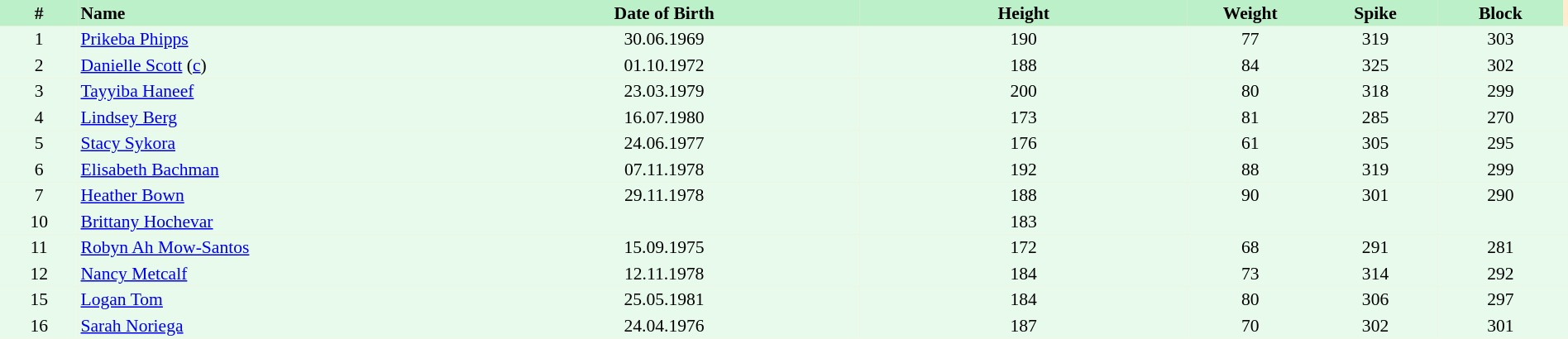<table border=0 cellpadding=2 cellspacing=0  |- bgcolor=#FFECCE style="text-align:center; font-size:90%;" width=100%>
<tr bgcolor=#BBF0C9>
<th width=5%>#</th>
<th width=25% align=left>Name</th>
<th width=25%>Date of Birth</th>
<th width=21%>Height</th>
<th width=8%>Weight</th>
<th width=8%>Spike</th>
<th width=8%>Block</th>
</tr>
<tr bgcolor=#E7FAEC>
<td>1</td>
<td align=left><a href='#'>Prikeba Phipps</a></td>
<td>30.06.1969</td>
<td>190</td>
<td>77</td>
<td>319</td>
<td>303</td>
<td></td>
</tr>
<tr bgcolor=#E7FAEC>
<td>2</td>
<td align=left><a href='#'>Danielle Scott</a> (<a href='#'>c</a>)</td>
<td>01.10.1972</td>
<td>188</td>
<td>84</td>
<td>325</td>
<td>302</td>
<td></td>
</tr>
<tr bgcolor=#E7FAEC>
<td>3</td>
<td align=left><a href='#'>Tayyiba Haneef</a></td>
<td>23.03.1979</td>
<td>200</td>
<td>80</td>
<td>318</td>
<td>299</td>
<td></td>
</tr>
<tr bgcolor=#E7FAEC>
<td>4</td>
<td align=left><a href='#'>Lindsey Berg</a></td>
<td>16.07.1980</td>
<td>173</td>
<td>81</td>
<td>285</td>
<td>270</td>
<td></td>
</tr>
<tr bgcolor=#E7FAEC>
<td>5</td>
<td align=left><a href='#'>Stacy Sykora</a></td>
<td>24.06.1977</td>
<td>176</td>
<td>61</td>
<td>305</td>
<td>295</td>
<td></td>
</tr>
<tr bgcolor=#E7FAEC>
<td>6</td>
<td align=left><a href='#'>Elisabeth Bachman</a></td>
<td>07.11.1978</td>
<td>192</td>
<td>88</td>
<td>319</td>
<td>299</td>
<td></td>
</tr>
<tr bgcolor=#E7FAEC>
<td>7</td>
<td align=left><a href='#'>Heather Bown</a></td>
<td>29.11.1978</td>
<td>188</td>
<td>90</td>
<td>301</td>
<td>290</td>
<td></td>
</tr>
<tr bgcolor=#E7FAEC>
<td>10</td>
<td align=left><a href='#'>Brittany Hochevar</a></td>
<td></td>
<td>183</td>
<td></td>
<td></td>
<td></td>
<td></td>
</tr>
<tr bgcolor=#E7FAEC>
<td>11</td>
<td align=left><a href='#'>Robyn Ah Mow-Santos</a></td>
<td>15.09.1975</td>
<td>172</td>
<td>68</td>
<td>291</td>
<td>281</td>
<td></td>
</tr>
<tr bgcolor=#E7FAEC>
<td>12</td>
<td align=left><a href='#'>Nancy Metcalf</a></td>
<td>12.11.1978</td>
<td>184</td>
<td>73</td>
<td>314</td>
<td>292</td>
<td></td>
</tr>
<tr bgcolor=#E7FAEC>
<td>15</td>
<td align=left><a href='#'>Logan Tom</a></td>
<td>25.05.1981</td>
<td>184</td>
<td>80</td>
<td>306</td>
<td>297</td>
<td></td>
</tr>
<tr bgcolor=#E7FAEC>
<td>16</td>
<td align=left><a href='#'>Sarah Noriega</a></td>
<td>24.04.1976</td>
<td>187</td>
<td>70</td>
<td>302</td>
<td>301</td>
<td></td>
</tr>
</table>
